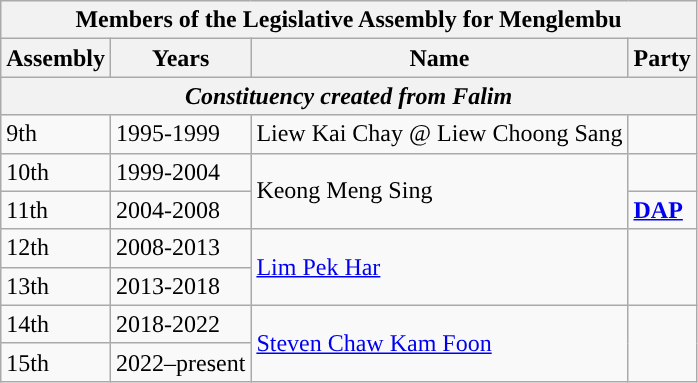<table class="wikitable">
<tr>
<th colspan="4">Members of the Legislative Assembly for Menglembu</th>
</tr>
<tr>
<th>Assembly</th>
<th>Years</th>
<th>Name</th>
<th>Party</th>
</tr>
<tr>
<th colspan="4"><em>Constituency created from Falim</em></th>
</tr>
<tr>
<td>9th</td>
<td>1995-1999</td>
<td>Liew Kai Chay @ Liew Choong Sang</td>
<td></td>
</tr>
<tr>
<td>10th</td>
<td>1999-2004</td>
<td rowspan="2">Keong Meng Sing</td>
<td bgcolor=></td>
</tr>
<tr>
<td>11th</td>
<td>2004-2008</td>
<td><strong><a href='#'>DAP</a></strong></td>
</tr>
<tr>
<td>12th</td>
<td>2008-2013</td>
<td rowspan="2"><a href='#'>Lim Pek Har</a></td>
<td rowspan="2" bgcolor=></td>
</tr>
<tr>
<td>13th</td>
<td>2013-2018</td>
</tr>
<tr>
<td>14th</td>
<td>2018-2022</td>
<td rowspan="2"><a href='#'>Steven Chaw Kam Foon</a></td>
<td rowspan="2"></td>
</tr>
<tr>
<td>15th</td>
<td>2022–present</td>
</tr>
</table>
